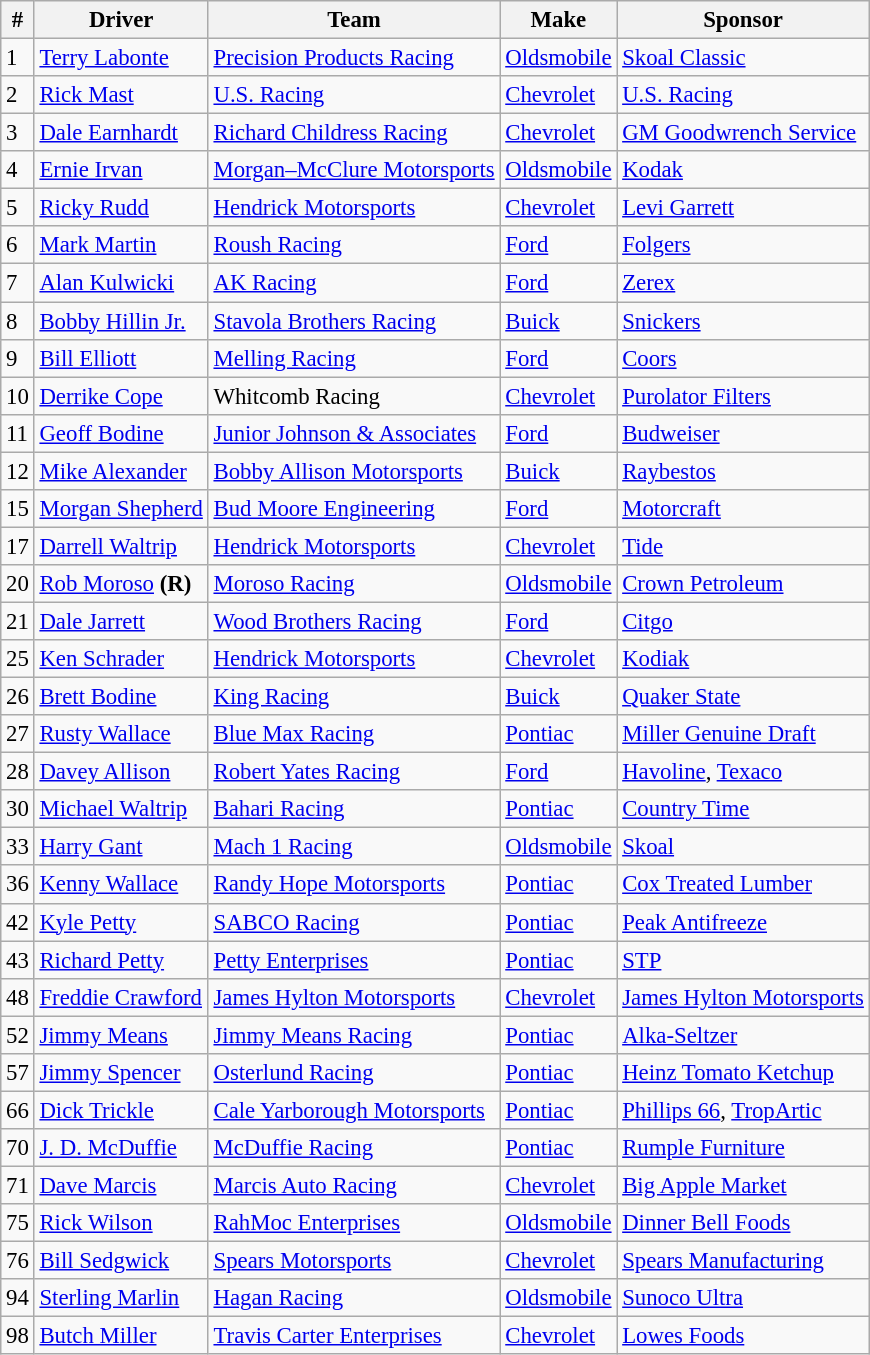<table class="wikitable" style="font-size:95%">
<tr>
<th>#</th>
<th>Driver</th>
<th>Team</th>
<th>Make</th>
<th>Sponsor</th>
</tr>
<tr>
<td>1</td>
<td><a href='#'>Terry Labonte</a></td>
<td><a href='#'>Precision Products Racing</a></td>
<td><a href='#'>Oldsmobile</a></td>
<td><a href='#'>Skoal Classic</a></td>
</tr>
<tr>
<td>2</td>
<td><a href='#'>Rick Mast</a></td>
<td><a href='#'>U.S. Racing</a></td>
<td><a href='#'>Chevrolet</a></td>
<td><a href='#'>U.S. Racing</a></td>
</tr>
<tr>
<td>3</td>
<td><a href='#'>Dale Earnhardt</a></td>
<td><a href='#'>Richard Childress Racing</a></td>
<td><a href='#'>Chevrolet</a></td>
<td><a href='#'>GM Goodwrench Service</a></td>
</tr>
<tr>
<td>4</td>
<td><a href='#'>Ernie Irvan</a></td>
<td><a href='#'>Morgan–McClure Motorsports</a></td>
<td><a href='#'>Oldsmobile</a></td>
<td><a href='#'>Kodak</a></td>
</tr>
<tr>
<td>5</td>
<td><a href='#'>Ricky Rudd</a></td>
<td><a href='#'>Hendrick Motorsports</a></td>
<td><a href='#'>Chevrolet</a></td>
<td><a href='#'>Levi Garrett</a></td>
</tr>
<tr>
<td>6</td>
<td><a href='#'>Mark Martin</a></td>
<td><a href='#'>Roush Racing</a></td>
<td><a href='#'>Ford</a></td>
<td><a href='#'>Folgers</a></td>
</tr>
<tr>
<td>7</td>
<td><a href='#'>Alan Kulwicki</a></td>
<td><a href='#'>AK Racing</a></td>
<td><a href='#'>Ford</a></td>
<td><a href='#'>Zerex</a></td>
</tr>
<tr>
<td>8</td>
<td><a href='#'>Bobby Hillin Jr.</a></td>
<td><a href='#'>Stavola Brothers Racing</a></td>
<td><a href='#'>Buick</a></td>
<td><a href='#'>Snickers</a></td>
</tr>
<tr>
<td>9</td>
<td><a href='#'>Bill Elliott</a></td>
<td><a href='#'>Melling Racing</a></td>
<td><a href='#'>Ford</a></td>
<td><a href='#'>Coors</a></td>
</tr>
<tr>
<td>10</td>
<td><a href='#'>Derrike Cope</a></td>
<td>Whitcomb Racing</td>
<td><a href='#'>Chevrolet</a></td>
<td><a href='#'>Purolator Filters</a></td>
</tr>
<tr>
<td>11</td>
<td><a href='#'>Geoff Bodine</a></td>
<td><a href='#'>Junior Johnson & Associates</a></td>
<td><a href='#'>Ford</a></td>
<td><a href='#'>Budweiser</a></td>
</tr>
<tr>
<td>12</td>
<td><a href='#'>Mike Alexander</a></td>
<td><a href='#'>Bobby Allison Motorsports</a></td>
<td><a href='#'>Buick</a></td>
<td><a href='#'>Raybestos</a></td>
</tr>
<tr>
<td>15</td>
<td><a href='#'>Morgan Shepherd</a></td>
<td><a href='#'>Bud Moore Engineering</a></td>
<td><a href='#'>Ford</a></td>
<td><a href='#'>Motorcraft</a></td>
</tr>
<tr>
<td>17</td>
<td><a href='#'>Darrell Waltrip</a></td>
<td><a href='#'>Hendrick Motorsports</a></td>
<td><a href='#'>Chevrolet</a></td>
<td><a href='#'>Tide</a></td>
</tr>
<tr>
<td>20</td>
<td><a href='#'>Rob Moroso</a> <strong>(R)</strong></td>
<td><a href='#'>Moroso Racing</a></td>
<td><a href='#'>Oldsmobile</a></td>
<td><a href='#'>Crown Petroleum</a></td>
</tr>
<tr>
<td>21</td>
<td><a href='#'>Dale Jarrett</a></td>
<td><a href='#'>Wood Brothers Racing</a></td>
<td><a href='#'>Ford</a></td>
<td><a href='#'>Citgo</a></td>
</tr>
<tr>
<td>25</td>
<td><a href='#'>Ken Schrader</a></td>
<td><a href='#'>Hendrick Motorsports</a></td>
<td><a href='#'>Chevrolet</a></td>
<td><a href='#'>Kodiak</a></td>
</tr>
<tr>
<td>26</td>
<td><a href='#'>Brett Bodine</a></td>
<td><a href='#'>King Racing</a></td>
<td><a href='#'>Buick</a></td>
<td><a href='#'>Quaker State</a></td>
</tr>
<tr>
<td>27</td>
<td><a href='#'>Rusty Wallace</a></td>
<td><a href='#'>Blue Max Racing</a></td>
<td><a href='#'>Pontiac</a></td>
<td><a href='#'>Miller Genuine Draft</a></td>
</tr>
<tr>
<td>28</td>
<td><a href='#'>Davey Allison</a></td>
<td><a href='#'>Robert Yates Racing</a></td>
<td><a href='#'>Ford</a></td>
<td><a href='#'>Havoline</a>, <a href='#'>Texaco</a></td>
</tr>
<tr>
<td>30</td>
<td><a href='#'>Michael Waltrip</a></td>
<td><a href='#'>Bahari Racing</a></td>
<td><a href='#'>Pontiac</a></td>
<td><a href='#'>Country Time</a></td>
</tr>
<tr>
<td>33</td>
<td><a href='#'>Harry Gant</a></td>
<td><a href='#'>Mach 1 Racing</a></td>
<td><a href='#'>Oldsmobile</a></td>
<td><a href='#'>Skoal</a></td>
</tr>
<tr>
<td>36</td>
<td><a href='#'>Kenny Wallace</a></td>
<td><a href='#'>Randy Hope Motorsports</a></td>
<td><a href='#'>Pontiac</a></td>
<td><a href='#'>Cox Treated Lumber</a></td>
</tr>
<tr>
<td>42</td>
<td><a href='#'>Kyle Petty</a></td>
<td><a href='#'>SABCO Racing</a></td>
<td><a href='#'>Pontiac</a></td>
<td><a href='#'>Peak Antifreeze</a></td>
</tr>
<tr>
<td>43</td>
<td><a href='#'>Richard Petty</a></td>
<td><a href='#'>Petty Enterprises</a></td>
<td><a href='#'>Pontiac</a></td>
<td><a href='#'>STP</a></td>
</tr>
<tr>
<td>48</td>
<td><a href='#'>Freddie Crawford</a></td>
<td><a href='#'>James Hylton Motorsports</a></td>
<td><a href='#'>Chevrolet</a></td>
<td><a href='#'>James Hylton Motorsports</a></td>
</tr>
<tr>
<td>52</td>
<td><a href='#'>Jimmy Means</a></td>
<td><a href='#'>Jimmy Means Racing</a></td>
<td><a href='#'>Pontiac</a></td>
<td><a href='#'>Alka-Seltzer</a></td>
</tr>
<tr>
<td>57</td>
<td><a href='#'>Jimmy Spencer</a></td>
<td><a href='#'>Osterlund Racing</a></td>
<td><a href='#'>Pontiac</a></td>
<td><a href='#'>Heinz Tomato Ketchup</a></td>
</tr>
<tr>
<td>66</td>
<td><a href='#'>Dick Trickle</a></td>
<td><a href='#'>Cale Yarborough Motorsports</a></td>
<td><a href='#'>Pontiac</a></td>
<td><a href='#'>Phillips 66</a>, <a href='#'>TropArtic</a></td>
</tr>
<tr>
<td>70</td>
<td><a href='#'>J. D. McDuffie</a></td>
<td><a href='#'>McDuffie Racing</a></td>
<td><a href='#'>Pontiac</a></td>
<td><a href='#'>Rumple Furniture</a></td>
</tr>
<tr>
<td>71</td>
<td><a href='#'>Dave Marcis</a></td>
<td><a href='#'>Marcis Auto Racing</a></td>
<td><a href='#'>Chevrolet</a></td>
<td><a href='#'>Big Apple Market</a></td>
</tr>
<tr>
<td>75</td>
<td><a href='#'>Rick Wilson</a></td>
<td><a href='#'>RahMoc Enterprises</a></td>
<td><a href='#'>Oldsmobile</a></td>
<td><a href='#'>Dinner Bell Foods</a></td>
</tr>
<tr>
<td>76</td>
<td><a href='#'>Bill Sedgwick</a></td>
<td><a href='#'>Spears Motorsports</a></td>
<td><a href='#'>Chevrolet</a></td>
<td><a href='#'>Spears Manufacturing</a></td>
</tr>
<tr>
<td>94</td>
<td><a href='#'>Sterling Marlin</a></td>
<td><a href='#'>Hagan Racing</a></td>
<td><a href='#'>Oldsmobile</a></td>
<td><a href='#'>Sunoco Ultra</a></td>
</tr>
<tr>
<td>98</td>
<td><a href='#'>Butch Miller</a></td>
<td><a href='#'>Travis Carter Enterprises</a></td>
<td><a href='#'>Chevrolet</a></td>
<td><a href='#'>Lowes Foods</a></td>
</tr>
</table>
